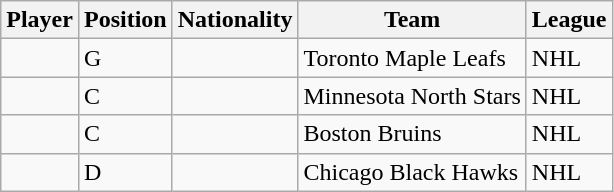<table class="wikitable sortable">
<tr>
<th colspan=1>Player</th>
<th colspan=1>Position</th>
<th colspan=1>Nationality</th>
<th colspan=1>Team</th>
<th colspan=1>League</th>
</tr>
<tr>
<td></td>
<td>G</td>
<td></td>
<td>Toronto Maple Leafs</td>
<td>NHL</td>
</tr>
<tr>
<td></td>
<td>C</td>
<td></td>
<td>Minnesota North Stars</td>
<td>NHL</td>
</tr>
<tr>
<td></td>
<td>C</td>
<td></td>
<td>Boston Bruins</td>
<td>NHL</td>
</tr>
<tr>
<td></td>
<td>D</td>
<td></td>
<td>Chicago Black Hawks</td>
<td>NHL</td>
</tr>
</table>
